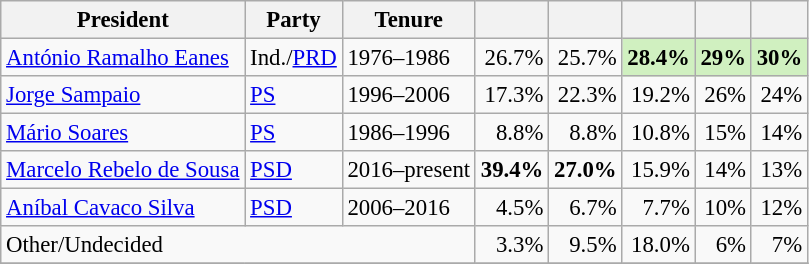<table class="wikitable sortable" style="font-size:95%">
<tr>
<th>President</th>
<th>Party</th>
<th>Tenure</th>
<th></th>
<th></th>
<th></th>
<th></th>
<th></th>
</tr>
<tr>
<td><a href='#'>António Ramalho Eanes</a></td>
<td>Ind./<a href='#'>PRD</a></td>
<td>1976–1986</td>
<td align="right">26.7%</td>
<td align="right">25.7%</td>
<td style="background:#D0F0C0;" align="right"><strong>28.4%</strong></td>
<td style="background:#D0F0C0;" align="right"><strong>29%</strong></td>
<td style="background:#D0F0C0;" align="right"><strong>30%</strong></td>
</tr>
<tr>
<td><a href='#'>Jorge Sampaio</a></td>
<td><a href='#'>PS</a></td>
<td>1996–2006</td>
<td align="right">17.3%</td>
<td align="right">22.3%</td>
<td align="right">19.2%</td>
<td align="right">26%</td>
<td align="right">24%</td>
</tr>
<tr>
<td><a href='#'>Mário Soares</a></td>
<td><a href='#'>PS</a></td>
<td>1986–1996</td>
<td align="right">8.8%</td>
<td align="right">8.8%</td>
<td align="right">10.8%</td>
<td align="right">15%</td>
<td align="right">14%</td>
</tr>
<tr>
<td><a href='#'>Marcelo Rebelo de Sousa</a></td>
<td><a href='#'>PSD</a></td>
<td>2016–present</td>
<td><strong>39.4%</strong></td>
<td><strong>27.0%</strong></td>
<td align="right">15.9%</td>
<td align="right">14%</td>
<td align="right">13%</td>
</tr>
<tr>
<td><a href='#'>Aníbal Cavaco Silva</a></td>
<td><a href='#'>PSD</a></td>
<td>2006–2016</td>
<td align="right">4.5%</td>
<td align="right">6.7%</td>
<td align="right">7.7%</td>
<td align="right">10%</td>
<td align="right">12%</td>
</tr>
<tr>
<td colspan="3">Other/Undecided</td>
<td align="right">3.3%</td>
<td align="right">9.5%</td>
<td align="right">18.0%</td>
<td align="right">6%</td>
<td align="right">7%</td>
</tr>
<tr>
</tr>
</table>
